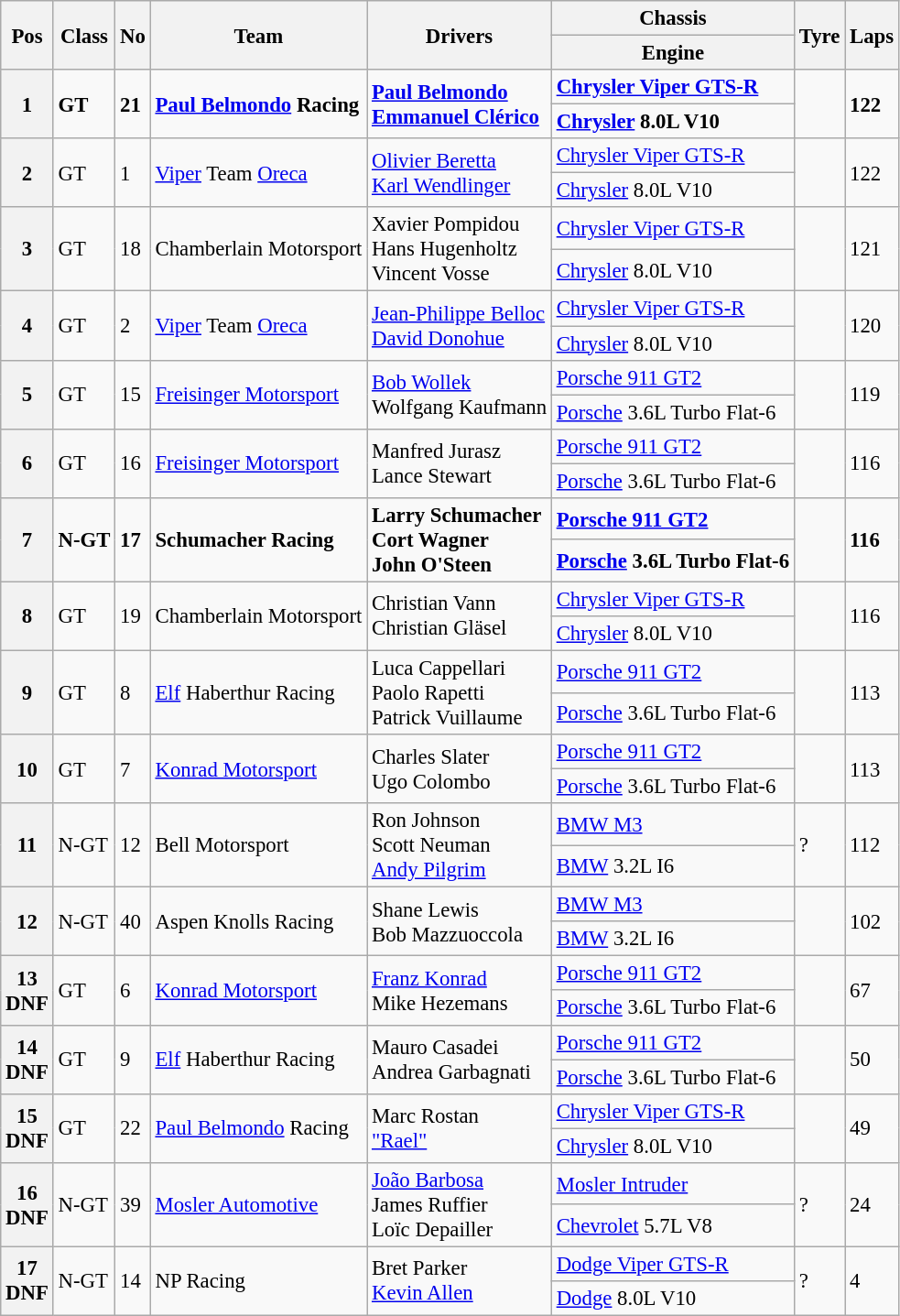<table class="wikitable" style="font-size: 95%;">
<tr>
<th rowspan=2>Pos</th>
<th rowspan=2>Class</th>
<th rowspan=2>No</th>
<th rowspan=2>Team</th>
<th rowspan=2>Drivers</th>
<th>Chassis</th>
<th rowspan=2>Tyre</th>
<th rowspan=2>Laps</th>
</tr>
<tr>
<th>Engine</th>
</tr>
<tr style="font-weight:bold">
<th rowspan=2>1</th>
<td rowspan=2>GT</td>
<td rowspan=2>21</td>
<td rowspan=2> <a href='#'>Paul Belmondo</a> Racing</td>
<td rowspan=2> <a href='#'>Paul Belmondo</a><br> <a href='#'>Emmanuel Clérico</a></td>
<td><a href='#'>Chrysler Viper GTS-R</a></td>
<td rowspan=2></td>
<td rowspan=2>122</td>
</tr>
<tr style="font-weight:bold">
<td><a href='#'>Chrysler</a> 8.0L V10</td>
</tr>
<tr>
<th rowspan=2>2</th>
<td rowspan=2>GT</td>
<td rowspan=2>1</td>
<td rowspan=2> <a href='#'>Viper</a> Team <a href='#'>Oreca</a></td>
<td rowspan=2> <a href='#'>Olivier Beretta</a><br> <a href='#'>Karl Wendlinger</a></td>
<td><a href='#'>Chrysler Viper GTS-R</a></td>
<td rowspan=2></td>
<td rowspan=2>122</td>
</tr>
<tr>
<td><a href='#'>Chrysler</a> 8.0L V10</td>
</tr>
<tr>
<th rowspan=2>3</th>
<td rowspan=2>GT</td>
<td rowspan=2>18</td>
<td rowspan=2> Chamberlain Motorsport</td>
<td rowspan=2> Xavier Pompidou<br> Hans Hugenholtz<br> Vincent Vosse</td>
<td><a href='#'>Chrysler Viper GTS-R</a></td>
<td rowspan=2></td>
<td rowspan=2>121</td>
</tr>
<tr>
<td><a href='#'>Chrysler</a> 8.0L V10</td>
</tr>
<tr>
<th rowspan=2>4</th>
<td rowspan=2>GT</td>
<td rowspan=2>2</td>
<td rowspan=2> <a href='#'>Viper</a> Team <a href='#'>Oreca</a></td>
<td rowspan=2> <a href='#'>Jean-Philippe Belloc</a><br> <a href='#'>David Donohue</a></td>
<td><a href='#'>Chrysler Viper GTS-R</a></td>
<td rowspan=2></td>
<td rowspan=2>120</td>
</tr>
<tr>
<td><a href='#'>Chrysler</a> 8.0L V10</td>
</tr>
<tr>
<th rowspan=2>5</th>
<td rowspan=2>GT</td>
<td rowspan=2>15</td>
<td rowspan=2> <a href='#'>Freisinger Motorsport</a></td>
<td rowspan=2> <a href='#'>Bob Wollek</a><br> Wolfgang Kaufmann</td>
<td><a href='#'>Porsche 911 GT2</a></td>
<td rowspan=2></td>
<td rowspan=2>119</td>
</tr>
<tr>
<td><a href='#'>Porsche</a> 3.6L Turbo Flat-6</td>
</tr>
<tr>
<th rowspan=2>6</th>
<td rowspan=2>GT</td>
<td rowspan=2>16</td>
<td rowspan=2> <a href='#'>Freisinger Motorsport</a></td>
<td rowspan=2> Manfred Jurasz<br> Lance Stewart</td>
<td><a href='#'>Porsche 911 GT2</a></td>
<td rowspan=2></td>
<td rowspan=2>116</td>
</tr>
<tr>
<td><a href='#'>Porsche</a> 3.6L Turbo Flat-6</td>
</tr>
<tr style="font-weight:bold">
<th rowspan=2>7</th>
<td rowspan=2>N-GT</td>
<td rowspan=2>17</td>
<td rowspan=2> Schumacher Racing</td>
<td rowspan=2> Larry Schumacher<br> Cort Wagner<br> John O'Steen</td>
<td><a href='#'>Porsche 911 GT2</a></td>
<td rowspan=2></td>
<td rowspan=2>116</td>
</tr>
<tr style="font-weight:bold">
<td><a href='#'>Porsche</a> 3.6L Turbo Flat-6</td>
</tr>
<tr>
<th rowspan=2>8</th>
<td rowspan=2>GT</td>
<td rowspan=2>19</td>
<td rowspan=2> Chamberlain Motorsport</td>
<td rowspan=2> Christian Vann<br> Christian Gläsel</td>
<td><a href='#'>Chrysler Viper GTS-R</a></td>
<td rowspan=2></td>
<td rowspan=2>116</td>
</tr>
<tr>
<td><a href='#'>Chrysler</a> 8.0L V10</td>
</tr>
<tr>
<th rowspan=2>9</th>
<td rowspan=2>GT</td>
<td rowspan=2>8</td>
<td rowspan=2> <a href='#'>Elf</a> Haberthur Racing</td>
<td rowspan=2> Luca Cappellari<br> Paolo Rapetti<br> Patrick Vuillaume</td>
<td><a href='#'>Porsche 911 GT2</a></td>
<td rowspan=2></td>
<td rowspan=2>113</td>
</tr>
<tr>
<td><a href='#'>Porsche</a> 3.6L Turbo Flat-6</td>
</tr>
<tr>
<th rowspan=2>10</th>
<td rowspan=2>GT</td>
<td rowspan=2>7</td>
<td rowspan=2> <a href='#'>Konrad Motorsport</a></td>
<td rowspan=2> Charles Slater<br> Ugo Colombo</td>
<td><a href='#'>Porsche 911 GT2</a></td>
<td rowspan=2></td>
<td rowspan=2>113</td>
</tr>
<tr>
<td><a href='#'>Porsche</a> 3.6L Turbo Flat-6</td>
</tr>
<tr>
<th rowspan=2>11</th>
<td rowspan=2>N-GT</td>
<td rowspan=2>12</td>
<td rowspan=2> Bell Motorsport</td>
<td rowspan=2> Ron Johnson<br> Scott Neuman<br> <a href='#'>Andy Pilgrim</a></td>
<td><a href='#'>BMW M3</a></td>
<td rowspan=2>?</td>
<td rowspan=2>112</td>
</tr>
<tr>
<td><a href='#'>BMW</a> 3.2L I6</td>
</tr>
<tr>
<th rowspan=2>12</th>
<td rowspan=2>N-GT</td>
<td rowspan=2>40</td>
<td rowspan=2> Aspen Knolls Racing</td>
<td rowspan=2> Shane Lewis<br> Bob Mazzuoccola</td>
<td><a href='#'>BMW M3</a></td>
<td rowspan=2></td>
<td rowspan=2>102</td>
</tr>
<tr>
<td><a href='#'>BMW</a> 3.2L I6</td>
</tr>
<tr>
<th rowspan=2>13<br>DNF</th>
<td rowspan=2>GT</td>
<td rowspan=2>6</td>
<td rowspan=2> <a href='#'>Konrad Motorsport</a></td>
<td rowspan=2> <a href='#'>Franz Konrad</a><br> Mike Hezemans</td>
<td><a href='#'>Porsche 911 GT2</a></td>
<td rowspan=2></td>
<td rowspan=2>67</td>
</tr>
<tr>
<td><a href='#'>Porsche</a> 3.6L Turbo Flat-6</td>
</tr>
<tr>
<th rowspan=2>14<br>DNF</th>
<td rowspan=2>GT</td>
<td rowspan=2>9</td>
<td rowspan=2> <a href='#'>Elf</a> Haberthur Racing</td>
<td rowspan=2> Mauro Casadei<br> Andrea Garbagnati</td>
<td><a href='#'>Porsche 911 GT2</a></td>
<td rowspan=2></td>
<td rowspan=2>50</td>
</tr>
<tr>
<td><a href='#'>Porsche</a> 3.6L Turbo Flat-6</td>
</tr>
<tr>
<th rowspan=2>15<br>DNF</th>
<td rowspan=2>GT</td>
<td rowspan=2>22</td>
<td rowspan=2> <a href='#'>Paul Belmondo</a> Racing</td>
<td rowspan=2> Marc Rostan<br> <a href='#'>"Rael"</a></td>
<td><a href='#'>Chrysler Viper GTS-R</a></td>
<td rowspan=2></td>
<td rowspan=2>49</td>
</tr>
<tr>
<td><a href='#'>Chrysler</a> 8.0L V10</td>
</tr>
<tr>
<th rowspan=2>16<br>DNF</th>
<td rowspan=2>N-GT</td>
<td rowspan=2>39</td>
<td rowspan=2> <a href='#'>Mosler Automotive</a></td>
<td rowspan=2> <a href='#'>João Barbosa</a><br> James Ruffier<br> Loïc Depailler</td>
<td><a href='#'>Mosler Intruder</a></td>
<td rowspan=2>?</td>
<td rowspan=2>24</td>
</tr>
<tr>
<td><a href='#'>Chevrolet</a> 5.7L V8</td>
</tr>
<tr>
<th rowspan=2>17<br>DNF</th>
<td rowspan=2>N-GT</td>
<td rowspan=2>14</td>
<td rowspan=2> NP Racing</td>
<td rowspan=2> Bret Parker<br> <a href='#'>Kevin Allen</a></td>
<td><a href='#'>Dodge Viper GTS-R</a></td>
<td rowspan=2>?</td>
<td rowspan=2>4</td>
</tr>
<tr>
<td><a href='#'>Dodge</a> 8.0L V10</td>
</tr>
</table>
